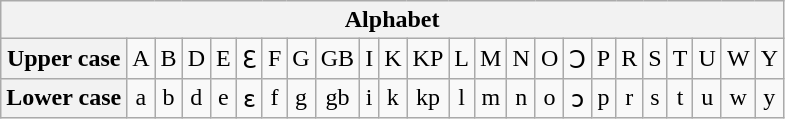<table class="wikitable" style="text-align: center; vertical-align: middle;">
<tr>
<th colspan="24">Alphabet</th>
</tr>
<tr>
<th>Upper case</th>
<td>A</td>
<td>B</td>
<td>D</td>
<td>E</td>
<td>Ɛ</td>
<td>F</td>
<td>G</td>
<td>GB</td>
<td>I</td>
<td>K</td>
<td>KP</td>
<td>L</td>
<td>M</td>
<td>N</td>
<td>O</td>
<td>Ɔ</td>
<td>P</td>
<td>R</td>
<td>S</td>
<td>T</td>
<td>U</td>
<td>W</td>
<td>Y</td>
</tr>
<tr>
<th>Lower case</th>
<td>a</td>
<td>b</td>
<td>d</td>
<td>e</td>
<td>ɛ</td>
<td>f</td>
<td>g</td>
<td>gb</td>
<td>i</td>
<td>k</td>
<td>kp</td>
<td>l</td>
<td>m</td>
<td>n</td>
<td>o</td>
<td>ɔ</td>
<td>p</td>
<td>r</td>
<td>s</td>
<td>t</td>
<td>u</td>
<td>w</td>
<td>y</td>
</tr>
</table>
